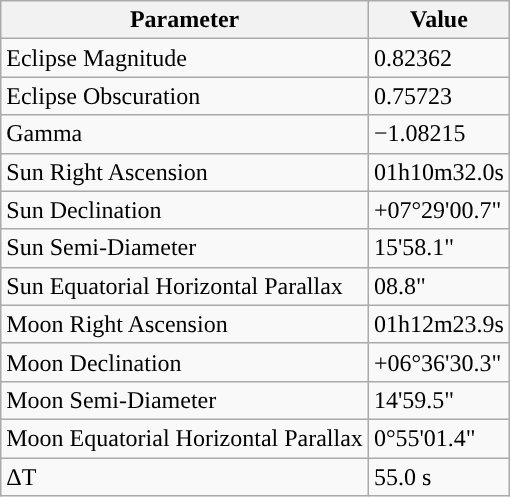<table class="wikitable">
<tr>
<th>Parameter</th>
<th>Value</th>
</tr>
<tr>
<td>Eclipse Magnitude</td>
<td>0.82362</td>
</tr>
<tr>
<td>Eclipse Obscuration</td>
<td>0.75723</td>
</tr>
<tr>
<td>Gamma</td>
<td>−1.08215</td>
</tr>
<tr>
<td>Sun Right Ascension</td>
<td>01h10m32.0s</td>
</tr>
<tr>
<td>Sun Declination</td>
<td>+07°29'00.7"</td>
</tr>
<tr>
<td>Sun Semi-Diameter</td>
<td>15'58.1"</td>
</tr>
<tr>
<td>Sun Equatorial Horizontal Parallax</td>
<td>08.8"</td>
</tr>
<tr>
<td>Moon Right Ascension</td>
<td>01h12m23.9s</td>
</tr>
<tr>
<td>Moon Declination</td>
<td>+06°36'30.3"</td>
</tr>
<tr>
<td>Moon Semi-Diameter</td>
<td>14'59.5"</td>
</tr>
<tr>
<td>Moon Equatorial Horizontal Parallax</td>
<td>0°55'01.4"</td>
</tr>
<tr>
<td>ΔT</td>
<td>55.0 s</td>
</tr>
</table>
